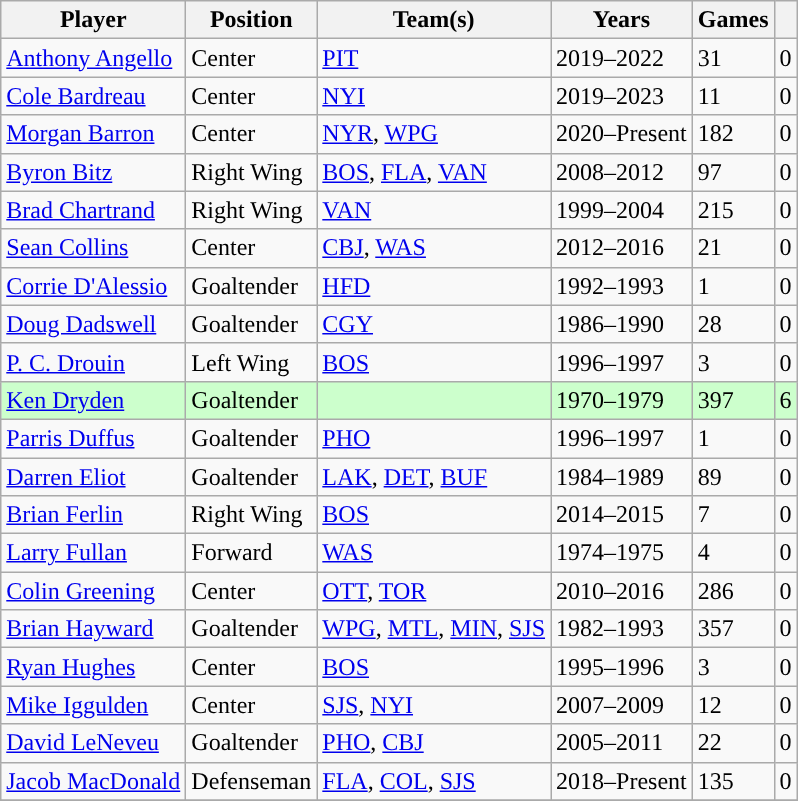<table class="wikitable">
<tr>
<th>Player</th>
<th>Position</th>
<th>Team(s)</th>
<th>Years</th>
<th>Games</th>
<th><a href='#'></a></th>
</tr>
<tr>
<td><a href='#'>Anthony Angello</a></td>
<td>Center</td>
<td><a href='#'>PIT</a></td>
<td>2019–2022</td>
<td>31</td>
<td>0</td>
</tr>
<tr>
<td><a href='#'>Cole Bardreau</a></td>
<td>Center</td>
<td><a href='#'>NYI</a></td>
<td>2019–2023</td>
<td>11</td>
<td>0</td>
</tr>
<tr>
<td><a href='#'>Morgan Barron</a></td>
<td>Center</td>
<td><a href='#'>NYR</a>, <a href='#'>WPG</a></td>
<td>2020–Present</td>
<td>182</td>
<td>0</td>
</tr>
<tr>
<td><a href='#'>Byron Bitz</a></td>
<td>Right Wing</td>
<td><a href='#'>BOS</a>, <a href='#'>FLA</a>, <a href='#'>VAN</a></td>
<td>2008–2012</td>
<td>97</td>
<td>0</td>
</tr>
<tr>
<td><a href='#'>Brad Chartrand</a></td>
<td>Right Wing</td>
<td><a href='#'>VAN</a></td>
<td>1999–2004</td>
<td>215</td>
<td>0</td>
</tr>
<tr>
<td><a href='#'>Sean Collins</a></td>
<td>Center</td>
<td><a href='#'>CBJ</a>, <a href='#'>WAS</a></td>
<td>2012–2016</td>
<td>21</td>
<td>0</td>
</tr>
<tr>
<td><a href='#'>Corrie D'Alessio</a></td>
<td>Goaltender</td>
<td><a href='#'>HFD</a></td>
<td>1992–1993</td>
<td>1</td>
<td>0</td>
</tr>
<tr>
<td><a href='#'>Doug Dadswell</a></td>
<td>Goaltender</td>
<td><a href='#'>CGY</a></td>
<td>1986–1990</td>
<td>28</td>
<td>0</td>
</tr>
<tr>
<td><a href='#'>P. C. Drouin</a></td>
<td>Left Wing</td>
<td><a href='#'>BOS</a></td>
<td>1996–1997</td>
<td>3</td>
<td>0</td>
</tr>
<tr bgcolor=CCFFCC>
<td><a href='#'>Ken Dryden</a></td>
<td>Goaltender</td>
<td><span><strong></strong></span></td>
<td>1970–1979</td>
<td>397</td>
<td>6</td>
</tr>
<tr>
<td><a href='#'>Parris Duffus</a></td>
<td>Goaltender</td>
<td><a href='#'>PHO</a></td>
<td>1996–1997</td>
<td>1</td>
<td>0</td>
</tr>
<tr>
<td><a href='#'>Darren Eliot</a></td>
<td>Goaltender</td>
<td><a href='#'>LAK</a>, <a href='#'>DET</a>, <a href='#'>BUF</a></td>
<td>1984–1989</td>
<td>89</td>
<td>0</td>
</tr>
<tr>
<td><a href='#'>Brian Ferlin</a></td>
<td>Right Wing</td>
<td><a href='#'>BOS</a></td>
<td>2014–2015</td>
<td>7</td>
<td>0</td>
</tr>
<tr>
<td><a href='#'>Larry Fullan</a></td>
<td>Forward</td>
<td><a href='#'>WAS</a></td>
<td>1974–1975</td>
<td>4</td>
<td>0</td>
</tr>
<tr>
<td><a href='#'>Colin Greening</a></td>
<td>Center</td>
<td><a href='#'>OTT</a>, <a href='#'>TOR</a></td>
<td>2010–2016</td>
<td>286</td>
<td>0</td>
</tr>
<tr>
<td><a href='#'>Brian Hayward</a></td>
<td>Goaltender</td>
<td><a href='#'>WPG</a>, <a href='#'>MTL</a>, <a href='#'>MIN</a>, <a href='#'>SJS</a></td>
<td>1982–1993</td>
<td>357</td>
<td>0</td>
</tr>
<tr>
<td><a href='#'>Ryan Hughes</a></td>
<td>Center</td>
<td><a href='#'>BOS</a></td>
<td>1995–1996</td>
<td>3</td>
<td>0</td>
</tr>
<tr>
<td><a href='#'>Mike Iggulden</a></td>
<td>Center</td>
<td><a href='#'>SJS</a>, <a href='#'>NYI</a></td>
<td>2007–2009</td>
<td>12</td>
<td>0</td>
</tr>
<tr>
<td><a href='#'>David LeNeveu</a></td>
<td>Goaltender</td>
<td><a href='#'>PHO</a>, <a href='#'>CBJ</a></td>
<td>2005–2011</td>
<td>22</td>
<td>0</td>
</tr>
<tr>
<td><a href='#'>Jacob MacDonald</a></td>
<td>Defenseman</td>
<td><a href='#'>FLA</a>, <a href='#'>COL</a>, <a href='#'>SJS</a></td>
<td>2018–Present</td>
<td>135</td>
<td>0</td>
</tr>
<tr>
</tr>
</table>
